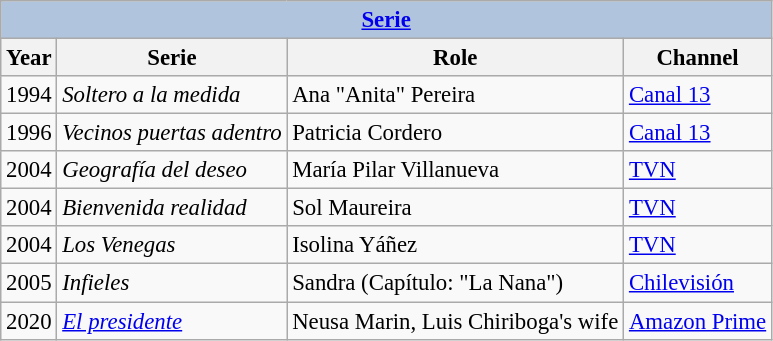<table class="wikitable" style="font-size: 95%;">
<tr>
<th colspan="5" style="background: LightSteelBlue;"><a href='#'>Serie</a></th>
</tr>
<tr>
<th>Year</th>
<th>Serie</th>
<th>Role</th>
<th>Channel</th>
</tr>
<tr>
<td>1994</td>
<td><em>Soltero a la medida</em></td>
<td>Ana "Anita" Pereira</td>
<td><a href='#'>Canal 13</a></td>
</tr>
<tr>
<td>1996</td>
<td><em>Vecinos puertas adentro</em></td>
<td>Patricia Cordero</td>
<td><a href='#'>Canal 13</a></td>
</tr>
<tr>
<td>2004</td>
<td><em>Geografía del deseo</em></td>
<td>María Pilar Villanueva</td>
<td><a href='#'>TVN</a></td>
</tr>
<tr>
<td>2004</td>
<td><em>Bienvenida realidad</em></td>
<td>Sol Maureira</td>
<td><a href='#'>TVN</a></td>
</tr>
<tr>
<td>2004</td>
<td><em>Los Venegas</em></td>
<td>Isolina Yáñez</td>
<td><a href='#'>TVN</a></td>
</tr>
<tr>
<td>2005</td>
<td><em>Infieles</em></td>
<td>Sandra (Capítulo: "La Nana")</td>
<td><a href='#'>Chilevisión</a></td>
</tr>
<tr>
<td>2020</td>
<td><em><a href='#'>El presidente</a></em></td>
<td>Neusa Marin, Luis Chiriboga's wife</td>
<td><a href='#'>Amazon Prime</a></td>
</tr>
</table>
